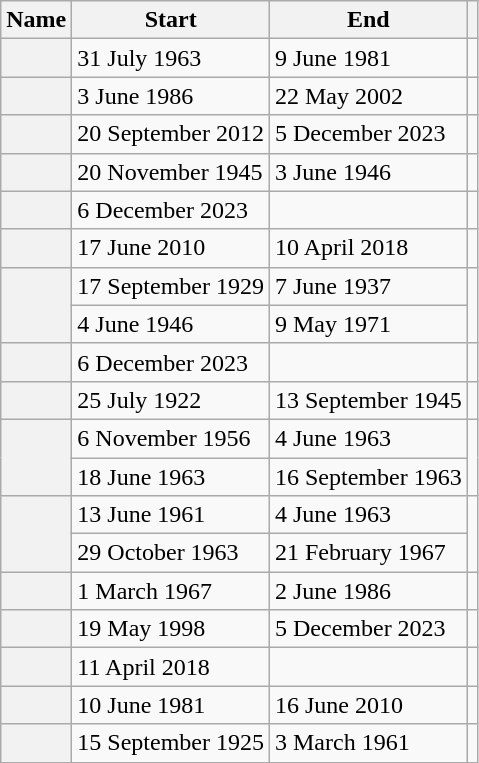<table class="wikitable sortable">
<tr>
<th scope="col">Name</th>
<th scope="col">Start</th>
<th scope="col">End</th>
<th scope="col" class="unsortable"></th>
</tr>
<tr>
<th scope="row"></th>
<td>31 July 1963</td>
<td>9 June 1981</td>
<td></td>
</tr>
<tr>
<th scope="row"></th>
<td>3 June 1986</td>
<td>22 May 2002</td>
<td></td>
</tr>
<tr>
<th scope="row"></th>
<td>20 September 2012</td>
<td>5 December 2023</td>
<td></td>
</tr>
<tr>
<th scope="row"></th>
<td>20 November 1945</td>
<td>3 June 1946</td>
<td></td>
</tr>
<tr>
<th scope="row"></th>
<td>6 December 2023</td>
<td></td>
<td></td>
</tr>
<tr>
<th scope="row"></th>
<td>17 June 2010</td>
<td>10 April 2018</td>
<td></td>
</tr>
<tr>
<th scope="rowgroup" rowspan="2"></th>
<td>17 September 1929</td>
<td>7 June 1937</td>
<td rowspan="2"></td>
</tr>
<tr>
<td>4 June 1946</td>
<td>9 May 1971</td>
</tr>
<tr>
<th scope="row"></th>
<td>6 December 2023</td>
<td></td>
<td></td>
</tr>
<tr>
<th scope="row"></th>
<td>25 July 1922</td>
<td>13 September 1945</td>
<td></td>
</tr>
<tr>
<th scope="rowgroup" rowspan="2"></th>
<td>6 November 1956</td>
<td>4 June 1963</td>
<td rowspan="2"></td>
</tr>
<tr>
<td>18 June 1963</td>
<td>16 September 1963</td>
</tr>
<tr>
<th scope="rowgroup" rowspan="2"></th>
<td>13 June 1961</td>
<td>4 June 1963</td>
<td rowspan="2"></td>
</tr>
<tr>
<td>29 October 1963</td>
<td>21 February 1967</td>
</tr>
<tr>
<th scope="row"></th>
<td>1 March 1967</td>
<td>2 June 1986</td>
<td></td>
</tr>
<tr>
<th scope="row"></th>
<td>19 May 1998</td>
<td>5 December 2023</td>
<td></td>
</tr>
<tr>
<th scope="row"></th>
<td>11 April 2018</td>
<td></td>
<td></td>
</tr>
<tr>
<th scope="row"></th>
<td>10 June 1981</td>
<td>16 June 2010</td>
<td></td>
</tr>
<tr>
<th scope="row"></th>
<td>15 September 1925</td>
<td>3 March 1961</td>
<td></td>
</tr>
</table>
